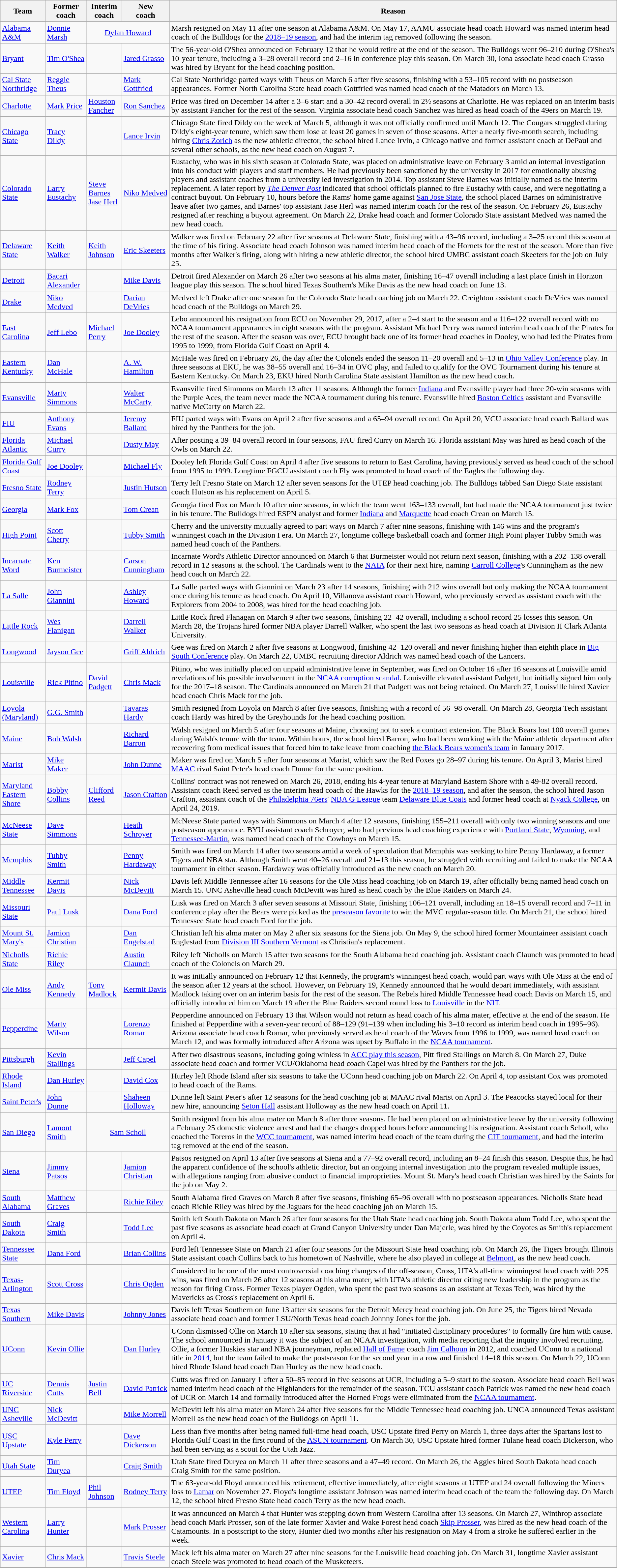<table class="wikitable">
<tr>
<th>Team</th>
<th>Former<br>coach</th>
<th>Interim<br>coach</th>
<th>New<br>coach</th>
<th>Reason</th>
</tr>
<tr>
<td><a href='#'>Alabama A&M</a></td>
<td><a href='#'>Donnie Marsh</a></td>
<td colspan=2 align=center><a href='#'>Dylan Howard</a></td>
<td>Marsh resigned on May 11 after one season at Alabama A&M. On May 17, AAMU associate head coach Howard was named interim head coach of the Bulldogs for the <a href='#'>2018–19 season</a>, and had the interim tag removed following the season.</td>
</tr>
<tr>
<td><a href='#'>Bryant</a></td>
<td><a href='#'>Tim O'Shea</a></td>
<td></td>
<td><a href='#'>Jared Grasso</a></td>
<td>The 56-year-old O'Shea announced on February 12 that he would retire at the end of the season. The Bulldogs went 96–210 during O'Shea's 10-year tenure, including a 3–28 overall record and 2–16 in conference play this season. On March 30, Iona associate head coach Grasso was hired by Bryant for the head coaching position.</td>
</tr>
<tr>
<td><a href='#'>Cal State Northridge</a></td>
<td><a href='#'>Reggie Theus</a></td>
<td></td>
<td><a href='#'>Mark Gottfried</a></td>
<td>Cal State Northridge parted ways with Theus on March 6 after five seasons, finishing with a 53–105 record with no postseason appearances. Former North Carolina State head coach Gottfried was named head coach of the Matadors on March 13.</td>
</tr>
<tr>
<td><a href='#'>Charlotte</a></td>
<td><a href='#'>Mark Price</a></td>
<td><a href='#'>Houston Fancher</a></td>
<td><a href='#'>Ron Sanchez</a></td>
<td>Price was fired on December 14 after a 3–6 start and a 30–42 record overall in 2½ seasons at Charlotte. He was replaced on an interim basis by assistant Fancher for the rest of the season. Virginia associate head coach Sanchez was hired as head coach of the 49ers on March 19.</td>
</tr>
<tr>
<td><a href='#'>Chicago State</a></td>
<td><a href='#'>Tracy Dildy</a></td>
<td></td>
<td><a href='#'>Lance Irvin</a></td>
<td>Chicago State fired Dildy on the week of March 5, although it was not officially confirmed until March 12. The Cougars struggled during Dildy's eight-year tenure, which saw them lose at least 20 games in seven of those seasons. After a nearly five-month search, including hiring <a href='#'>Chris Zorich</a> as the new athletic director, the school hired Lance Irvin, a Chicago native and former assistant coach at DePaul and several other schools, as the new head coach on August 7.</td>
</tr>
<tr>
<td><a href='#'>Colorado State</a></td>
<td><a href='#'>Larry Eustachy</a></td>
<td><a href='#'>Steve Barnes</a><br><a href='#'>Jase Herl</a></td>
<td><a href='#'>Niko Medved</a></td>
<td>Eustachy, who was in his sixth season at Colorado State, was placed on administrative leave on February 3 amid an internal investigation into his conduct with players and staff members. He had previously been sanctioned by the university in 2017 for emotionally abusing players and assistant coaches from a university led investigation in 2014. Top assistant Steve Barnes was initially named as the interim replacement. A later report by <em><a href='#'>The Denver Post</a></em> indicated that school officials planned to fire Eustachy with cause, and were negotiating a contract buyout. On February 10, hours before the Rams' home game against <a href='#'>San Jose State</a>, the school placed Barnes on administrative leave after two games, and Barnes' top assistant Jase Herl was named interim coach for the rest of the season. On February 26, Eustachy resigned after reaching a buyout agreement. On March 22, Drake head coach and former Colorado State assistant Medved was named the new head coach.</td>
</tr>
<tr>
<td><a href='#'>Delaware State</a></td>
<td><a href='#'>Keith Walker</a></td>
<td><a href='#'>Keith Johnson</a></td>
<td><a href='#'>Eric Skeeters</a></td>
<td>Walker was fired on February 22 after five seasons at Delaware State, finishing with a 43–96 record, including a 3–25 record this season at the time of his firing. Associate head coach Johnson was named interim head coach of the Hornets for the rest of the season. More than five months after Walker's firing, along with hiring a new athletic director, the school hired UMBC assistant coach Skeeters for the job on July 25.</td>
</tr>
<tr>
<td><a href='#'>Detroit</a></td>
<td><a href='#'>Bacari Alexander</a></td>
<td></td>
<td><a href='#'>Mike Davis</a></td>
<td>Detroit fired Alexander on March 26 after two seasons at his alma mater, finishing 16–47 overall including a last place finish in Horizon league play this season. The school hired Texas Southern's Mike Davis as the new head coach on June 13.</td>
</tr>
<tr>
<td><a href='#'>Drake</a></td>
<td><a href='#'>Niko Medved</a></td>
<td></td>
<td><a href='#'>Darian DeVries</a></td>
<td>Medved left Drake after one season for the Colorado State head coaching job on March 22. Creighton assistant coach DeVries was named head coach of the Bulldogs on March 29.</td>
</tr>
<tr>
<td><a href='#'>East Carolina</a></td>
<td><a href='#'>Jeff Lebo</a></td>
<td><a href='#'>Michael Perry</a></td>
<td><a href='#'>Joe Dooley</a></td>
<td>Lebo announced his resignation from ECU on November 29, 2017, after a 2–4 start to the season and a 116–122 overall record with no NCAA tournament appearances in eight seasons with the program. Assistant Michael Perry was named interim head coach of the Pirates for the rest of the season. After the season was over, ECU brought back one of its former head coaches in Dooley, who had led the Pirates from 1995 to 1999, from Florida Gulf Coast on April 4.</td>
</tr>
<tr>
<td><a href='#'>Eastern Kentucky</a></td>
<td><a href='#'>Dan McHale</a></td>
<td></td>
<td><a href='#'>A. W. Hamilton</a></td>
<td>McHale was fired on February 26, the day after the Colonels ended the season 11–20 overall and 5–13 in <a href='#'>Ohio Valley Conference</a> play. In three seasons at EKU, he was 38–55 overall and 16–34 in OVC play, and failed to qualify for the OVC Tournament during his tenure at Eastern Kentucky. On March 23, EKU hired North Carolina State assistant Hamilton as the new head coach.</td>
</tr>
<tr>
<td><a href='#'>Evansville</a></td>
<td><a href='#'>Marty Simmons</a></td>
<td></td>
<td><a href='#'>Walter McCarty</a></td>
<td>Evansville fired Simmons on March 13 after 11 seasons. Although the former <a href='#'>Indiana</a> and Evansville player had three 20-win seasons with the Purple Aces, the team never made the NCAA tournament during his tenure. Evansville hired <a href='#'>Boston Celtics</a> assistant and Evansville native McCarty on March 22.</td>
</tr>
<tr>
<td><a href='#'>FIU</a></td>
<td><a href='#'>Anthony Evans</a></td>
<td></td>
<td><a href='#'>Jeremy Ballard</a></td>
<td>FIU parted ways with Evans on April 2 after five seasons and a 65–94 overall record. On April 20, VCU associate head coach Ballard was hired by the Panthers for the job.</td>
</tr>
<tr>
<td><a href='#'>Florida Atlantic</a></td>
<td><a href='#'>Michael Curry</a></td>
<td></td>
<td><a href='#'>Dusty May</a></td>
<td>After posting a 39–84 overall record in four seasons, FAU fired Curry on March 16. Florida assistant May was hired as head coach of the Owls on March 22.</td>
</tr>
<tr>
<td><a href='#'>Florida Gulf Coast</a></td>
<td><a href='#'>Joe Dooley</a></td>
<td></td>
<td><a href='#'>Michael Fly</a></td>
<td>Dooley left Florida Gulf Coast on April 4 after five seasons to return to East Carolina, having previously served as head coach of the school from 1995 to 1999. Longtime FGCU assistant coach Fly was promoted to head coach of the Eagles the following day.</td>
</tr>
<tr>
<td><a href='#'>Fresno State</a></td>
<td><a href='#'>Rodney Terry</a></td>
<td></td>
<td><a href='#'>Justin Hutson</a></td>
<td>Terry left Fresno State on March 12 after seven seasons for the UTEP head coaching job. The Bulldogs tabbed San Diego State assistant coach Hutson as his replacement on April 5.</td>
</tr>
<tr>
<td><a href='#'>Georgia</a></td>
<td><a href='#'>Mark Fox</a></td>
<td></td>
<td><a href='#'>Tom Crean</a></td>
<td>Georgia fired Fox on March 10 after nine seasons, in which the team went 163–133 overall, but had made the NCAA tournament just twice in his tenure. The Bulldogs hired ESPN analyst and former <a href='#'>Indiana</a> and <a href='#'>Marquette</a> head coach Crean on March 15.</td>
</tr>
<tr>
<td><a href='#'>High Point</a></td>
<td><a href='#'>Scott Cherry</a></td>
<td></td>
<td><a href='#'>Tubby Smith</a></td>
<td>Cherry and the university mutually agreed to part ways on March 7 after nine seasons, finishing with 146 wins and the program's winningest coach in the Division I era. On March 27, longtime college basketball coach and former High Point player Tubby Smith was named head coach of the Panthers.</td>
</tr>
<tr>
<td><a href='#'>Incarnate Word</a></td>
<td><a href='#'>Ken Burmeister</a></td>
<td></td>
<td><a href='#'>Carson Cunningham</a></td>
<td>Incarnate Word's Athletic Director announced on March 6 that Burmeister would not return next season, finishing with a 202–138 overall record in 12 seasons at the school. The Cardinals went to the <a href='#'>NAIA</a> for their next hire, naming <a href='#'>Carroll College</a>'s Cunningham as the new head coach on March 22.</td>
</tr>
<tr>
<td><a href='#'>La Salle</a></td>
<td><a href='#'>John Giannini</a></td>
<td></td>
<td><a href='#'>Ashley Howard</a></td>
<td>La Salle parted ways with Giannini on March 23 after 14 seasons, finishing with 212 wins overall but only making the NCAA tournament once during his tenure as head coach. On April 10, Villanova assistant coach Howard, who previously served as assistant coach with the Explorers from 2004 to 2008, was hired for the head coaching job.</td>
</tr>
<tr>
<td><a href='#'>Little Rock</a></td>
<td><a href='#'>Wes Flanigan</a></td>
<td></td>
<td><a href='#'>Darrell Walker</a></td>
<td>Little Rock fired Flanagan on March 9 after two seasons, finishing 22–42 overall, including a school record 25 losses this season. On March 28, the Trojans hired former NBA player Darrell Walker, who spent the last two seasons as head coach at Division II Clark Atlanta University.</td>
</tr>
<tr>
<td><a href='#'>Longwood</a></td>
<td><a href='#'>Jayson Gee</a></td>
<td></td>
<td><a href='#'>Griff Aldrich</a></td>
<td>Gee was fired on March 2 after five seasons at Longwood, finishing 42–120 overall and never finishing higher than eighth place in <a href='#'>Big South Conference</a> play. On March 22, UMBC recruiting director Aldrich was named head coach of the Lancers.</td>
</tr>
<tr>
<td><a href='#'>Louisville</a></td>
<td><a href='#'>Rick Pitino</a></td>
<td><a href='#'>David Padgett</a></td>
<td><a href='#'>Chris Mack</a></td>
<td>Pitino, who was initially placed on unpaid administrative leave in September, was fired on October 16 after 16 seasons at Louisville amid revelations of his possible involvement in the <a href='#'>NCAA corruption scandal</a>. Louisville elevated assistant Padgett, but initially signed him only for the 2017–18 season. The Cardinals announced on March 21 that Padgett was not being retained. On March 27, Louisville hired Xavier head coach Chris Mack for the job.</td>
</tr>
<tr>
<td><a href='#'>Loyola (Maryland)</a></td>
<td><a href='#'>G.G. Smith</a></td>
<td></td>
<td><a href='#'>Tavaras Hardy</a></td>
<td>Smith resigned from Loyola on March 8 after five seasons, finishing with a record of 56–98 overall. On March 28, Georgia Tech assistant coach Hardy was hired by the Greyhounds for the head coaching position.</td>
</tr>
<tr>
<td><a href='#'>Maine</a></td>
<td><a href='#'>Bob Walsh</a></td>
<td></td>
<td><a href='#'>Richard Barron</a></td>
<td>Walsh resigned on March 5 after four seasons at Maine, choosing not to seek a contract extension. The Black Bears lost 100 overall games during Walsh's tenure with the team. Within hours, the school hired Barron, who had been working with the Maine athletic department after recovering from medical issues that forced him to take leave from coaching <a href='#'>the Black Bears women's team</a> in January 2017.</td>
</tr>
<tr>
<td><a href='#'>Marist</a></td>
<td><a href='#'>Mike Maker</a></td>
<td></td>
<td><a href='#'>John Dunne</a></td>
<td>Maker was fired on March 5 after four seasons at Marist, which saw the Red Foxes go 28–97 during his tenure. On April 3, Marist hired <a href='#'>MAAC</a> rival Saint Peter's head coach Dunne for the same position.</td>
</tr>
<tr>
<td><a href='#'>Maryland Eastern Shore</a></td>
<td><a href='#'>Bobby Collins</a></td>
<td><a href='#'>Clifford Reed</a></td>
<td><a href='#'>Jason Crafton</a></td>
<td>Collins' contract was not renewed on March 26, 2018, ending his 4-year tenure at Maryland Eastern Shore with a 49-82 overall record. Assistant coach Reed served as the interim head coach of the Hawks for the <a href='#'>2018–19 season</a>, and after the season, the school hired Jason Crafton, assistant coach of the <a href='#'>Philadelphia 76ers</a>' <a href='#'>NBA G League</a> team <a href='#'>Delaware Blue Coats</a> and former head coach at <a href='#'>Nyack College</a>, on April 24, 2019.</td>
</tr>
<tr>
<td><a href='#'>McNeese State</a></td>
<td><a href='#'>Dave Simmons</a></td>
<td></td>
<td><a href='#'>Heath Schroyer</a></td>
<td>McNeese State parted ways with Simmons on March 4 after 12 seasons, finishing 155–211 overall with only two winning seasons and one postseason appearance. BYU assistant coach Schroyer, who had previous head coaching experience with <a href='#'>Portland State</a>, <a href='#'>Wyoming</a>, and <a href='#'>Tennessee-Martin</a>, was named head coach of the Cowboys on March 15.</td>
</tr>
<tr>
<td><a href='#'>Memphis</a></td>
<td><a href='#'>Tubby Smith</a></td>
<td></td>
<td><a href='#'>Penny Hardaway</a></td>
<td>Smith was fired on March 14 after two seasons amid a week of speculation that Memphis was seeking to hire Penny Hardaway, a former Tigers and NBA star. Although Smith went 40–26 overall and 21–13 this season, he struggled with recruiting and failed to make the NCAA tournament in either season. Hardaway was officially introduced as the new coach on March 20.</td>
</tr>
<tr>
<td><a href='#'>Middle Tennessee</a></td>
<td><a href='#'>Kermit Davis</a></td>
<td></td>
<td><a href='#'>Nick McDevitt</a></td>
<td>Davis left Middle Tennessee after 16 seasons for the Ole Miss head coaching job on March 19, after officially being named head coach on March 15. UNC Asheville head coach McDevitt was hired as head coach by the Blue Raiders on March 24.</td>
</tr>
<tr>
<td><a href='#'>Missouri State</a></td>
<td><a href='#'>Paul Lusk</a></td>
<td></td>
<td><a href='#'>Dana Ford</a></td>
<td>Lusk was fired on March 3 after seven seasons at Missouri State, finishing 106–121 overall, including an 18–15 overall record and 7–11 in conference play after the Bears were picked as the <a href='#'>preseason favorite</a> to win the MVC regular-season title. On March 21, the school hired Tennessee State head coach Ford for the job.</td>
</tr>
<tr>
<td><a href='#'>Mount St. Mary's</a></td>
<td><a href='#'>Jamion Christian</a></td>
<td></td>
<td><a href='#'>Dan Engelstad</a></td>
<td>Christian left his alma mater on May 2 after six seasons for the Siena job. On May 9, the school hired former Mountaineer assistant coach Englestad from <a href='#'>Division III</a> <a href='#'>Southern Vermont</a> as Christian's replacement.</td>
</tr>
<tr>
<td><a href='#'>Nicholls State</a></td>
<td><a href='#'>Richie Riley</a></td>
<td></td>
<td><a href='#'>Austin Claunch</a></td>
<td>Riley left Nicholls on March 15 after two seasons for the South Alabama head coaching job. Assistant coach Claunch was promoted to head coach of the Colonels on March 29.</td>
</tr>
<tr>
<td><a href='#'>Ole Miss</a></td>
<td><a href='#'>Andy Kennedy</a></td>
<td><a href='#'>Tony Madlock</a></td>
<td><a href='#'>Kermit Davis</a></td>
<td>It was initially announced on February 12 that Kennedy, the program's winningest head coach, would part ways with Ole Miss at the end of the season after 12 years at the school. However, on February 19, Kennedy announced that he would depart immediately, with assistant Madlock taking over on an interim basis for the rest of the season. The Rebels hired Middle Tennessee head coach Davis on March 15, and officially introduced him on March 19 after the Blue Raiders second round loss to <a href='#'>Louisville</a> in the <a href='#'>NIT</a>.</td>
</tr>
<tr>
<td><a href='#'>Pepperdine</a></td>
<td><a href='#'>Marty Wilson</a></td>
<td></td>
<td><a href='#'>Lorenzo Romar</a></td>
<td>Pepperdine announced on February 13 that Wilson would not return as head coach of his alma mater, effective at the end of the season. He finished at Pepperdine with a seven-year record of 88–129 (91–139 when including his 3–10 record as interim head coach in 1995–96). Arizona associate head coach Romar, who previously served as head coach of the Waves from 1996 to 1999, was named head coach on March 12, and was formally introduced after Arizona was upset by Buffalo in the <a href='#'>NCAA tournament</a>.</td>
</tr>
<tr>
<td><a href='#'>Pittsburgh</a></td>
<td><a href='#'>Kevin Stallings</a></td>
<td></td>
<td><a href='#'>Jeff Capel</a></td>
<td>After two disastrous seasons, including going winless in <a href='#'>ACC play this season</a>, Pitt fired Stallings on March 8. On March 27, Duke associate head coach and former VCU/Oklahoma head coach Capel was hired by the Panthers for the job.</td>
</tr>
<tr>
<td><a href='#'>Rhode Island</a></td>
<td><a href='#'>Dan Hurley</a></td>
<td></td>
<td><a href='#'>David Cox</a></td>
<td>Hurley left Rhode Island after six seasons to take the UConn head coaching job on March 22. On April 4, top assistant Cox was promoted to head coach of the Rams.</td>
</tr>
<tr>
<td><a href='#'>Saint Peter's</a></td>
<td><a href='#'>John Dunne</a></td>
<td></td>
<td><a href='#'>Shaheen Holloway</a></td>
<td>Dunne left Saint Peter's after 12 seasons for the head coaching job at MAAC rival Marist on April 3. The Peacocks stayed local for their new hire, announcing <a href='#'>Seton Hall</a> assistant Holloway as the new head coach on April 11.</td>
</tr>
<tr>
<td><a href='#'>San Diego</a></td>
<td><a href='#'>Lamont Smith</a></td>
<td colspan=2 align=center><a href='#'>Sam Scholl</a></td>
<td>Smith resigned from his alma mater on March 8 after three seasons. He had been placed on administrative leave by the university following a February 25 domestic violence arrest and had the charges dropped hours before announcing his resignation. Assistant coach Scholl, who coached the Toreros in the <a href='#'>WCC tournament</a>, was named interim head coach of the team during the <a href='#'>CIT tournament</a>, and had the interim tag removed at the end of the season.</td>
</tr>
<tr>
<td><a href='#'>Siena</a></td>
<td><a href='#'>Jimmy Patsos</a></td>
<td></td>
<td><a href='#'>Jamion Christian</a></td>
<td>Patsos resigned on April 13 after five seasons at Siena and a 77–92 overall record, including an 8–24 finish this season. Despite this, he had the apparent confidence of the school's athletic director, but an ongoing internal investigation into the program revealed multiple issues, with allegations ranging from abusive conduct to financial improprieties. Mount St. Mary's head coach Christian was hired by the Saints for the job on May 2.</td>
</tr>
<tr>
<td><a href='#'>South Alabama</a></td>
<td><a href='#'>Matthew Graves</a></td>
<td></td>
<td><a href='#'>Richie Riley</a></td>
<td>South Alabama fired Graves on March 8 after five seasons, finishing 65–96 overall with no postseason appearances. Nicholls State head coach Richie Riley was hired by the Jaguars for the head coaching job on March 15.</td>
</tr>
<tr>
<td><a href='#'>South Dakota</a></td>
<td><a href='#'>Craig Smith</a></td>
<td></td>
<td><a href='#'>Todd Lee</a></td>
<td>Smith left South Dakota on March 26 after four seasons for the Utah State head coaching job. South Dakota alum Todd Lee, who spent the past five seasons as associate head coach at Grand Canyon University under Dan Majerle, was hired by the Coyotes as Smith's replacement on April 4.</td>
</tr>
<tr>
<td><a href='#'>Tennessee State</a></td>
<td><a href='#'>Dana Ford</a></td>
<td></td>
<td><a href='#'>Brian Collins</a></td>
<td>Ford left Tennessee State on March 21 after four seasons for the Missouri State head coaching job. On March 26, the Tigers brought Illinois State assistant coach Collins back to his hometown of Nashville, where he also played in college at <a href='#'>Belmont</a>, as the new head coach.</td>
</tr>
<tr>
<td><a href='#'>Texas-Arlington</a></td>
<td><a href='#'>Scott Cross</a></td>
<td></td>
<td><a href='#'>Chris Ogden</a></td>
<td>Considered to be one of the most controversial coaching changes of the off-season, Cross, UTA's all-time winningest head coach with 225 wins, was fired on March 26 after 12 seasons at his alma mater, with UTA's athletic director citing new leadership in the program as the reason for firing Cross. Former Texas player Ogden, who spent the past two seasons as an assistant at Texas Tech, was hired by the Mavericks as Cross's replacement on April 6.</td>
</tr>
<tr>
<td><a href='#'>Texas Southern</a></td>
<td><a href='#'>Mike Davis</a></td>
<td></td>
<td><a href='#'>Johnny Jones</a></td>
<td>Davis left Texas Southern on June 13 after six seasons for the Detroit Mercy head coaching job. On June 25, the Tigers hired Nevada associate head coach and former LSU/North Texas head coach Johnny Jones for the job.</td>
</tr>
<tr>
<td><a href='#'>UConn</a></td>
<td><a href='#'>Kevin Ollie</a></td>
<td></td>
<td><a href='#'>Dan Hurley</a></td>
<td>UConn dismissed Ollie on March 10 after six seasons, stating that it had "initiated disciplinary procedures" to formally fire him with cause. The school announced in January it was the subject of an NCAA investigation, with media reporting that the inquiry involved recruiting. Ollie, a former Huskies star and NBA journeyman, replaced <a href='#'>Hall of Fame</a> coach <a href='#'>Jim Calhoun</a> in 2012, and coached UConn to a national title in <a href='#'>2014</a>, but the team failed to make the postseason for the second year in a row and finished 14–18 this season. On March 22, UConn hired Rhode Island head coach Dan Hurley as the new head coach.</td>
</tr>
<tr>
<td><a href='#'>UC Riverside</a></td>
<td><a href='#'>Dennis Cutts</a></td>
<td><a href='#'>Justin Bell</a></td>
<td><a href='#'>David Patrick</a></td>
<td>Cutts was fired on January 1 after a 50–85 record in five seasons at UCR, including a 5–9 start to the season. Associate head coach Bell was named interim head coach of the Highlanders for the remainder of the season. TCU assistant coach Patrick was named the new head coach of UCR on March 14 and formally introduced after the Horned Frogs were eliminated from the <a href='#'>NCAA tournament</a>.</td>
</tr>
<tr>
<td><a href='#'>UNC Asheville</a></td>
<td><a href='#'>Nick McDevitt</a></td>
<td></td>
<td><a href='#'>Mike Morrell</a></td>
<td>McDevitt left his alma mater on March 24 after five seasons for the Middle Tennessee head coaching job. UNCA announced Texas assistant Morrell as the new head coach of the Bulldogs on April 11.</td>
</tr>
<tr>
<td><a href='#'>USC Upstate</a></td>
<td><a href='#'>Kyle Perry</a></td>
<td></td>
<td><a href='#'>Dave Dickerson</a></td>
<td>Less than five months after being named full-time head coach, USC Upstate fired Perry on March 1, three days after the Spartans lost to Florida Gulf Coast in the first round of the <a href='#'>ASUN tournament</a>. On March 30, USC Upstate hired former Tulane head coach Dickerson, who had been serving as a scout for the Utah Jazz.</td>
</tr>
<tr>
<td><a href='#'>Utah State</a></td>
<td><a href='#'>Tim Duryea</a></td>
<td></td>
<td><a href='#'>Craig Smith</a></td>
<td>Utah State fired Duryea on March 11 after three seasons and a 47–49 record. On March 26, the Aggies hired South Dakota head coach Craig Smith for the same position.</td>
</tr>
<tr>
<td><a href='#'>UTEP</a></td>
<td><a href='#'>Tim Floyd</a></td>
<td><a href='#'>Phil Johnson</a></td>
<td><a href='#'>Rodney Terry</a></td>
<td>The 63-year-old Floyd announced his retirement, effective immediately, after eight seasons at UTEP and 24 overall following the Miners loss to <a href='#'>Lamar</a> on November 27. Floyd's longtime assistant Johnson was named interim head coach of the team the following day. On March 12, the school hired Fresno State head coach Terry as the new head coach.</td>
</tr>
<tr>
<td><a href='#'>Western Carolina</a></td>
<td><a href='#'>Larry Hunter</a></td>
<td></td>
<td><a href='#'>Mark Prosser</a></td>
<td>It was announced on March 4 that Hunter was stepping down from Western Carolina after 13 seasons. On March 27, Winthrop associate head coach Mark Prosser, son of the late former Xavier and Wake Forest head coach <a href='#'>Skip Prosser</a>, was hired as the new head coach of the Catamounts. In a postscript to the story, Hunter died two months after his resignation on May 4 from a stroke he suffered earlier in the week.</td>
</tr>
<tr>
<td><a href='#'>Xavier</a></td>
<td><a href='#'>Chris Mack</a></td>
<td></td>
<td><a href='#'>Travis Steele</a></td>
<td>Mack left his alma mater on March 27 after nine seasons for the Louisville head coaching job. On March 31, longtime Xavier assistant coach Steele was promoted to head coach of the Musketeers.</td>
</tr>
</table>
